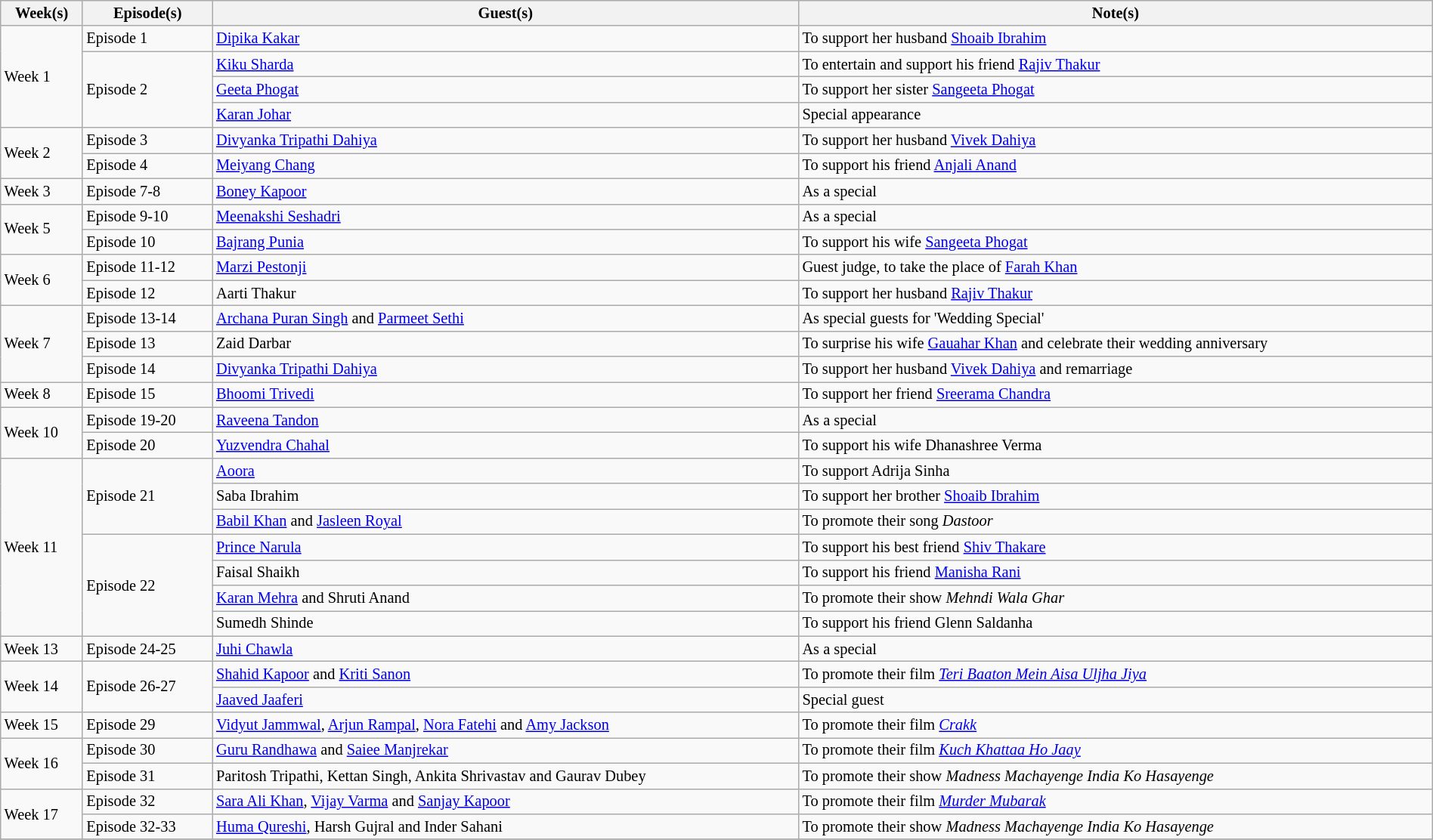<table class="wikitable" style="font-size:85%; width:100%;">
<tr>
<th>Week(s)</th>
<th>Episode(s)</th>
<th>Guest(s)</th>
<th>Note(s)</th>
</tr>
<tr>
<td rowspan="4">Week 1</td>
<td>Episode 1</td>
<td><a href='#'>Dipika Kakar</a></td>
<td>To support her husband <a href='#'>Shoaib Ibrahim</a></td>
</tr>
<tr>
<td rowspan="3">Episode 2</td>
<td><a href='#'>Kiku Sharda</a></td>
<td>To entertain and support his friend <a href='#'>Rajiv Thakur</a></td>
</tr>
<tr>
<td><a href='#'>Geeta Phogat</a></td>
<td>To support her sister <a href='#'>Sangeeta Phogat</a></td>
</tr>
<tr>
<td><a href='#'>Karan Johar</a></td>
<td>Special appearance</td>
</tr>
<tr>
<td rowspan="2">Week 2</td>
<td>Episode 3</td>
<td><a href='#'>Divyanka Tripathi Dahiya</a></td>
<td>To support her husband <a href='#'>Vivek Dahiya</a></td>
</tr>
<tr>
<td>Episode 4</td>
<td><a href='#'>Meiyang Chang</a></td>
<td>To support his friend <a href='#'>Anjali Anand</a></td>
</tr>
<tr>
<td>Week 3</td>
<td>Episode 7-8</td>
<td><a href='#'>Boney Kapoor</a></td>
<td>As a special </td>
</tr>
<tr>
<td rowspan="3">Week 5</td>
<td>Episode 9-10</td>
<td rowspan="2"><a href='#'>Meenakshi Seshadri</a></td>
<td rowspan="2">As a special </td>
</tr>
<tr>
<td rowspan="2">Episode 10</td>
</tr>
<tr>
<td><a href='#'>Bajrang Punia</a></td>
<td>To support his wife <a href='#'>Sangeeta Phogat</a></td>
</tr>
<tr>
<td rowspan="3">Week 6</td>
<td>Episode 11-12</td>
<td rowspan="2"><a href='#'>Marzi Pestonji</a></td>
<td rowspan="2">Guest judge, to take the place of <a href='#'>Farah Khan</a></td>
</tr>
<tr>
<td rowspan="2">Episode 12</td>
</tr>
<tr>
<td>Aarti Thakur</td>
<td>To support her husband <a href='#'>Rajiv Thakur</a></td>
</tr>
<tr>
<td rowspan="3">Week 7</td>
<td>Episode 13-14</td>
<td><a href='#'>Archana Puran Singh</a> and <a href='#'>Parmeet Sethi</a></td>
<td>As special guests for 'Wedding Special'</td>
</tr>
<tr>
<td>Episode 13</td>
<td>Zaid Darbar</td>
<td>To surprise his wife <a href='#'>Gauahar Khan</a> and celebrate their wedding anniversary</td>
</tr>
<tr>
<td>Episode 14</td>
<td><a href='#'>Divyanka Tripathi Dahiya</a></td>
<td>To support her husband <a href='#'>Vivek Dahiya</a> and remarriage</td>
</tr>
<tr>
<td rowspan="1">Week 8</td>
<td rowspan="1">Episode 15</td>
<td><a href='#'>Bhoomi Trivedi</a></td>
<td>To support her friend <a href='#'>Sreerama Chandra</a></td>
</tr>
<tr>
<td rowspan="3">Week 10</td>
<td>Episode 19-20</td>
<td rowspan="2"><a href='#'>Raveena Tandon</a></td>
<td rowspan="2">As a special </td>
</tr>
<tr>
<td rowspan="2">Episode 20</td>
</tr>
<tr>
<td><a href='#'>Yuzvendra Chahal</a></td>
<td>To support his wife Dhanashree Verma</td>
</tr>
<tr>
<td rowspan="7">Week 11</td>
<td rowspan="3">Episode 21</td>
<td><a href='#'>Aoora</a></td>
<td>To support Adrija Sinha</td>
</tr>
<tr>
<td>Saba Ibrahim</td>
<td>To support her brother <a href='#'>Shoaib Ibrahim</a></td>
</tr>
<tr>
<td><a href='#'>Babil Khan</a> and <a href='#'>Jasleen Royal</a></td>
<td>To promote their song <em>Dastoor</em></td>
</tr>
<tr>
<td rowspan="4">Episode 22</td>
<td><a href='#'>Prince Narula</a></td>
<td>To support his best friend <a href='#'>Shiv Thakare</a></td>
</tr>
<tr>
<td>Faisal Shaikh</td>
<td>To support his friend <a href='#'>Manisha Rani</a></td>
</tr>
<tr>
<td><a href='#'>Karan Mehra</a> and Shruti Anand</td>
<td>To promote their show <em>Mehndi Wala Ghar</em></td>
</tr>
<tr>
<td>Sumedh Shinde</td>
<td>To support his friend Glenn Saldanha</td>
</tr>
<tr>
<td>Week 13</td>
<td>Episode 24-25</td>
<td><a href='#'>Juhi Chawla</a></td>
<td>As a special </td>
</tr>
<tr>
<td rowspan="2">Week 14</td>
<td rowspan="2">Episode 26-27</td>
<td><a href='#'>Shahid Kapoor</a> and <a href='#'>Kriti Sanon</a></td>
<td>To promote their film <em><a href='#'>Teri Baaton Mein Aisa Uljha Jiya</a></em></td>
</tr>
<tr>
<td><a href='#'>Jaaved Jaaferi</a></td>
<td>Special guest</td>
</tr>
<tr>
<td>Week 15</td>
<td>Episode 29</td>
<td><a href='#'>Vidyut Jammwal</a>, <a href='#'>Arjun Rampal</a>, <a href='#'>Nora Fatehi</a> and <a href='#'>Amy Jackson</a></td>
<td>To promote their film <em><a href='#'>Crakk</a></em></td>
</tr>
<tr>
<td rowspan="2">Week 16</td>
<td>Episode 30</td>
<td><a href='#'>Guru Randhawa</a> and <a href='#'>Saiee Manjrekar</a></td>
<td>To promote their film <em><a href='#'>Kuch Khattaa Ho Jaay</a></em></td>
</tr>
<tr>
<td>Episode 31</td>
<td>Paritosh Tripathi, Kettan Singh, Ankita Shrivastav and Gaurav Dubey</td>
<td>To promote their show <em>Madness Machayenge India Ko Hasayenge</em></td>
</tr>
<tr>
<td rowspan="2">Week 17</td>
<td>Episode 32</td>
<td><a href='#'>Sara Ali Khan</a>, <a href='#'>Vijay Varma</a> and <a href='#'>Sanjay Kapoor</a></td>
<td>To promote their film <em><a href='#'>Murder Mubarak</a></em></td>
</tr>
<tr>
<td>Episode 32-33</td>
<td><a href='#'>Huma Qureshi</a>, Harsh Gujral and Inder Sahani</td>
<td>To promote their show <em>Madness Machayenge India Ko Hasayenge</em></td>
</tr>
<tr>
</tr>
</table>
